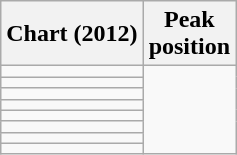<table class="wikitable sortable plainrowheaders">
<tr>
<th>Chart (2012)</th>
<th>Peak<br>position</th>
</tr>
<tr>
<td></td>
</tr>
<tr>
<td></td>
</tr>
<tr>
<td></td>
</tr>
<tr>
<td></td>
</tr>
<tr>
<td></td>
</tr>
<tr>
<td></td>
</tr>
<tr>
<td></td>
</tr>
<tr>
<td></td>
</tr>
</table>
